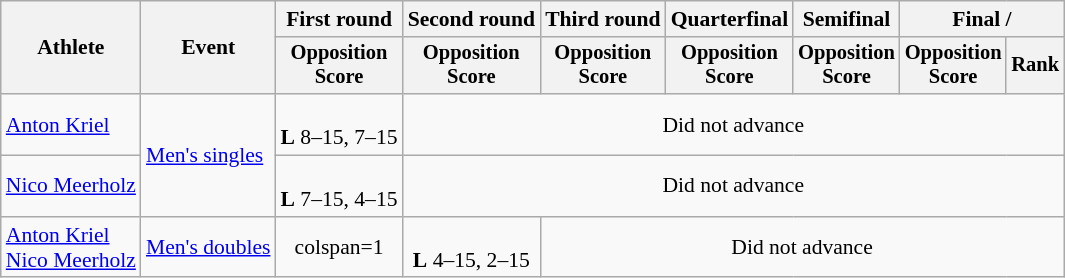<table class=wikitable style="font-size:90%">
<tr>
<th rowspan="2">Athlete</th>
<th rowspan="2">Event</th>
<th>First round</th>
<th>Second round</th>
<th>Third round</th>
<th>Quarterfinal</th>
<th>Semifinal</th>
<th colspan=2>Final / </th>
</tr>
<tr style="font-size:95%">
<th>Opposition<br>Score</th>
<th>Opposition<br>Score</th>
<th>Opposition<br>Score</th>
<th>Opposition<br>Score</th>
<th>Opposition<br>Score</th>
<th>Opposition<br>Score</th>
<th>Rank</th>
</tr>
<tr align=center>
<td align=left><a href='#'>Anton Kriel</a></td>
<td align=left rowspan=2><a href='#'>Men's singles</a></td>
<td><br><strong>L</strong> 8–15, 7–15</td>
<td colspan=6>Did not advance</td>
</tr>
<tr align=center>
<td align=left><a href='#'>Nico Meerholz</a></td>
<td><br><strong>L</strong>  7–15, 4–15</td>
<td colspan=6>Did not advance</td>
</tr>
<tr align=center>
<td align=left><a href='#'>Anton Kriel</a><br><a href='#'>Nico Meerholz</a></td>
<td align=left><a href='#'>Men's doubles</a></td>
<td>colspan=1 </td>
<td><br><strong>L</strong> 4–15, 2–15</td>
<td colspan=5>Did not advance</td>
</tr>
</table>
